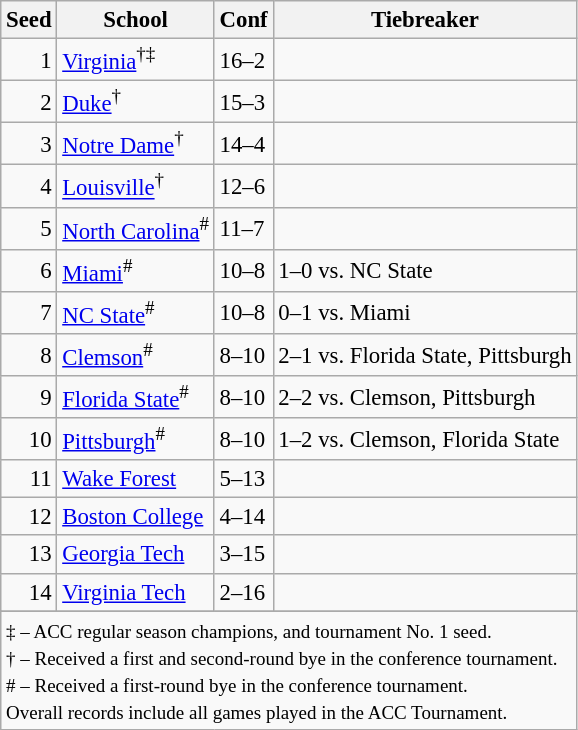<table class="wikitable" style="white-space:nowrap; font-size:95%">
<tr>
<th>Seed</th>
<th>School</th>
<th>Conf</th>
<th>Tiebreaker</th>
</tr>
<tr>
<td align=right>1</td>
<td><a href='#'>Virginia</a><sup>†‡</sup></td>
<td>16–2</td>
<td></td>
</tr>
<tr>
<td align=right>2</td>
<td><a href='#'>Duke</a><sup>†</sup></td>
<td>15–3</td>
<td></td>
</tr>
<tr>
<td align=right>3</td>
<td><a href='#'>Notre Dame</a><sup>†</sup></td>
<td>14–4</td>
<td></td>
</tr>
<tr>
<td align=right>4</td>
<td><a href='#'>Louisville</a><sup>†</sup></td>
<td>12–6</td>
<td></td>
</tr>
<tr>
<td align=right>5</td>
<td><a href='#'>North Carolina</a><sup>#</sup></td>
<td>11–7</td>
<td></td>
</tr>
<tr>
<td align=right>6</td>
<td><a href='#'>Miami</a><sup>#</sup></td>
<td>10–8</td>
<td>1–0 vs. NC State</td>
</tr>
<tr>
<td align=right>7</td>
<td><a href='#'>NC State</a><sup>#</sup></td>
<td>10–8</td>
<td>0–1 vs. Miami</td>
</tr>
<tr>
<td align=right>8</td>
<td><a href='#'>Clemson</a><sup>#</sup></td>
<td>8–10</td>
<td>2–1 vs. Florida State, Pittsburgh</td>
</tr>
<tr>
<td align=right>9</td>
<td><a href='#'>Florida State</a><sup>#</sup></td>
<td>8–10</td>
<td>2–2 vs. Clemson, Pittsburgh</td>
</tr>
<tr>
<td align=right>10</td>
<td><a href='#'>Pittsburgh</a><sup>#</sup></td>
<td>8–10</td>
<td>1–2 vs. Clemson, Florida State</td>
</tr>
<tr>
<td align=right>11</td>
<td><a href='#'>Wake Forest</a></td>
<td>5–13</td>
<td></td>
</tr>
<tr>
<td align=right>12</td>
<td><a href='#'>Boston College</a></td>
<td>4–14</td>
<td></td>
</tr>
<tr>
<td align=right>13</td>
<td><a href='#'>Georgia Tech</a></td>
<td>3–15</td>
<td></td>
</tr>
<tr>
<td align=right>14</td>
<td><a href='#'>Virginia Tech</a></td>
<td>2–16</td>
<td></td>
</tr>
<tr>
</tr>
<tr>
<td colspan=5 align=left><small>‡ – ACC regular season champions, and tournament No. 1 seed.<br>† – Received a first and second-round bye in the conference tournament.<br># – Received a first-round bye in the conference tournament.<br>Overall records include all games played in the ACC Tournament.</small></td>
</tr>
</table>
